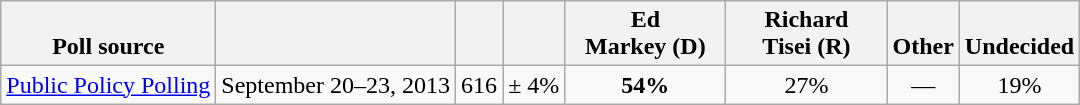<table class="wikitable" style="text-align:center">
<tr valign= bottom>
<th>Poll source</th>
<th></th>
<th></th>
<th></th>
<th style="width:100px;">Ed<br>Markey (D)</th>
<th style="width:100px;">Richard<br>Tisei (R)</th>
<th>Other</th>
<th>Undecided</th>
</tr>
<tr>
<td align=left><a href='#'>Public Policy Polling</a></td>
<td>September 20–23, 2013</td>
<td>616</td>
<td>± 4%</td>
<td><strong>54%</strong></td>
<td>27%</td>
<td>—</td>
<td>19%</td>
</tr>
</table>
